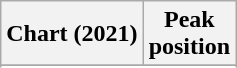<table class="wikitable plainrowheaders" style="text-align:center;">
<tr>
<th>Chart (2021)</th>
<th>Peak <br> position</th>
</tr>
<tr>
</tr>
<tr>
</tr>
</table>
